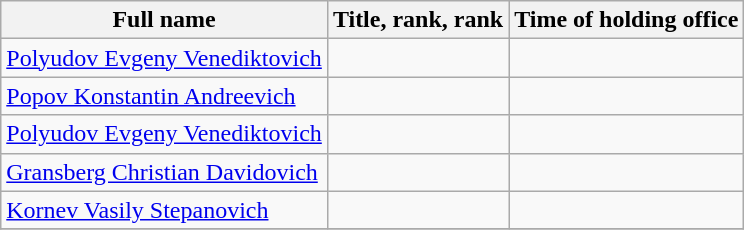<table class="wikitable">
<tr>
<th>Full name</th>
<th>Title, rank, rank</th>
<th>Time of holding office</th>
</tr>
<tr>
<td><a href='#'>Polyudov Evgeny Venediktovich</a></td>
<td></td>
<td></td>
</tr>
<tr>
<td><a href='#'>Popov Konstantin Andreevich</a></td>
<td></td>
<td></td>
</tr>
<tr>
<td><a href='#'>Polyudov Evgeny Venediktovich</a></td>
<td></td>
<td></td>
</tr>
<tr>
<td><a href='#'>Gransberg Christian Davidovich</a></td>
<td></td>
<td></td>
</tr>
<tr>
<td><a href='#'>Kornev Vasily Stepanovich</a></td>
<td></td>
<td></td>
</tr>
<tr>
</tr>
</table>
